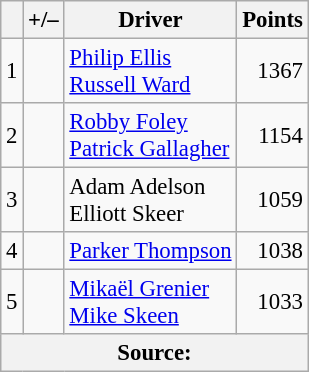<table class="wikitable" style="font-size: 95%;">
<tr>
<th scope="col"></th>
<th scope="col">+/–</th>
<th scope="col">Driver</th>
<th scope="col">Points</th>
</tr>
<tr>
<td align=center>1</td>
<td align=left></td>
<td> <a href='#'>Philip Ellis</a><br> <a href='#'>Russell Ward</a></td>
<td align=right>1367</td>
</tr>
<tr>
<td align=center>2</td>
<td align=left></td>
<td> <a href='#'>Robby Foley</a><br> <a href='#'>Patrick Gallagher</a></td>
<td align=right>1154</td>
</tr>
<tr>
<td align=center>3</td>
<td align=left></td>
<td> Adam Adelson<br> Elliott Skeer</td>
<td align=right>1059</td>
</tr>
<tr>
<td align=center>4</td>
<td align=left></td>
<td> <a href='#'>Parker Thompson</a></td>
<td align=right>1038</td>
</tr>
<tr>
<td align=center>5</td>
<td align=left></td>
<td> <a href='#'>Mikaël Grenier</a><br> <a href='#'>Mike Skeen</a></td>
<td align=right>1033</td>
</tr>
<tr>
<th colspan=5>Source:</th>
</tr>
</table>
